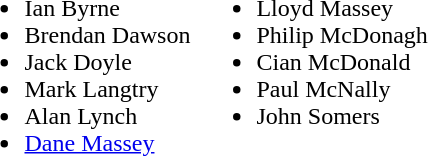<table>
<tr style="vertical-align:top">
<td><br><ul><li> Ian Byrne</li><li> Brendan Dawson</li><li> Jack Doyle</li><li> Mark Langtry</li><li> Alan Lynch</li><li> <a href='#'>Dane Massey</a></li></ul></td>
<td><br><ul><li> Lloyd Massey</li><li> Philip McDonagh</li><li> Cian McDonald</li><li> Paul McNally</li><li> John Somers</li></ul></td>
</tr>
</table>
